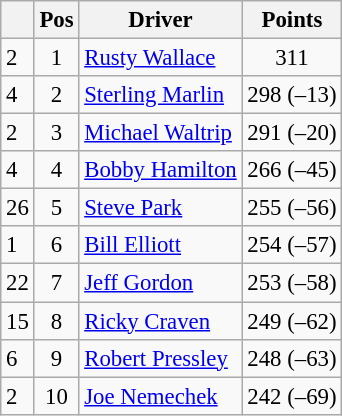<table class="wikitable" style="font-size: 95%;">
<tr>
<th></th>
<th>Pos</th>
<th>Driver</th>
<th>Points</th>
</tr>
<tr>
<td align="left"> 2</td>
<td style="text-align:center;">1</td>
<td><a href='#'>Rusty Wallace</a></td>
<td style="text-align:center;">311</td>
</tr>
<tr>
<td align="left"> 4</td>
<td style="text-align:center;">2</td>
<td><a href='#'>Sterling Marlin</a></td>
<td style="text-align:center;">298 (–13)</td>
</tr>
<tr>
<td align="left"> 2</td>
<td style="text-align:center;">3</td>
<td><a href='#'>Michael Waltrip</a></td>
<td style="text-align:center;">291 (–20)</td>
</tr>
<tr>
<td align="left"> 4</td>
<td style="text-align:center;">4</td>
<td><a href='#'>Bobby Hamilton</a></td>
<td style="text-align:center;">266 (–45)</td>
</tr>
<tr>
<td align="left"> 26</td>
<td style="text-align:center;">5</td>
<td><a href='#'>Steve Park</a></td>
<td style="text-align:center;">255 (–56)</td>
</tr>
<tr>
<td align="left"> 1</td>
<td style="text-align:center;">6</td>
<td><a href='#'>Bill Elliott</a></td>
<td style="text-align:center;">254 (–57)</td>
</tr>
<tr>
<td align="left"> 22</td>
<td style="text-align:center;">7</td>
<td><a href='#'>Jeff Gordon</a></td>
<td style="text-align:center;">253 (–58)</td>
</tr>
<tr>
<td align="left"> 15</td>
<td style="text-align:center;">8</td>
<td><a href='#'>Ricky Craven</a></td>
<td style="text-align:center;">249 (–62)</td>
</tr>
<tr>
<td align="left"> 6</td>
<td style="text-align:center;">9</td>
<td><a href='#'>Robert Pressley</a></td>
<td style="text-align:center;">248 (–63)</td>
</tr>
<tr>
<td align="left"> 2</td>
<td style="text-align:center;">10</td>
<td><a href='#'>Joe Nemechek</a></td>
<td style="text-align:center;">242 (–69)</td>
</tr>
</table>
